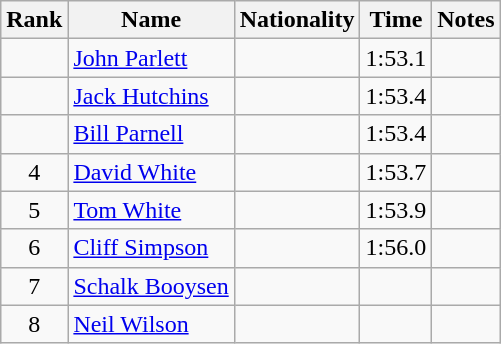<table class="wikitable sortable" style=" text-align:center">
<tr>
<th>Rank</th>
<th>Name</th>
<th>Nationality</th>
<th>Time</th>
<th>Notes</th>
</tr>
<tr>
<td></td>
<td align=left><a href='#'>John Parlett</a></td>
<td align=left></td>
<td>1:53.1</td>
<td></td>
</tr>
<tr>
<td></td>
<td align=left><a href='#'>Jack Hutchins</a></td>
<td align=left></td>
<td>1:53.4</td>
<td></td>
</tr>
<tr>
<td></td>
<td align=left><a href='#'>Bill Parnell</a></td>
<td align=left></td>
<td>1:53.4</td>
<td></td>
</tr>
<tr>
<td>4</td>
<td align=left><a href='#'>David White</a></td>
<td align=left></td>
<td>1:53.7</td>
<td></td>
</tr>
<tr>
<td>5</td>
<td align=left><a href='#'>Tom White</a></td>
<td align=left></td>
<td>1:53.9</td>
<td></td>
</tr>
<tr>
<td>6</td>
<td align=left><a href='#'>Cliff Simpson</a></td>
<td align=left></td>
<td>1:56.0</td>
<td></td>
</tr>
<tr>
<td>7</td>
<td align=left><a href='#'>Schalk Booysen</a></td>
<td align=left></td>
<td></td>
<td></td>
</tr>
<tr>
<td>8</td>
<td align=left><a href='#'>Neil Wilson</a></td>
<td align=left></td>
<td></td>
<td></td>
</tr>
</table>
